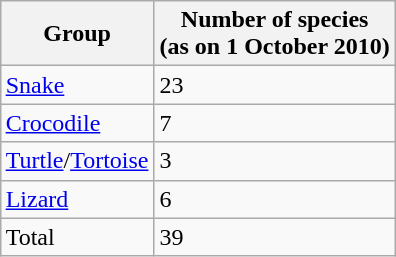<table class="wikitable sortable" align=right>
<tr>
<th>Group</th>
<th>Number of species<br>(as on 1 October 2010)</th>
</tr>
<tr>
<td><a href='#'>Snake</a></td>
<td>23</td>
</tr>
<tr>
<td><a href='#'>Crocodile</a></td>
<td>7</td>
</tr>
<tr>
<td><a href='#'>Turtle</a>/<a href='#'>Tortoise</a></td>
<td>3</td>
</tr>
<tr>
<td><a href='#'>Lizard</a></td>
<td>6</td>
</tr>
<tr class="sortbottom">
<td>Total</td>
<td>39</td>
</tr>
</table>
